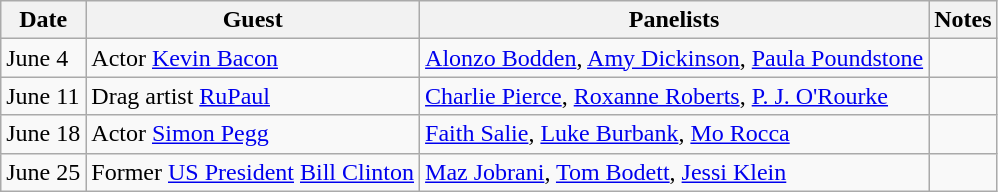<table class="wikitable">
<tr>
<th>Date</th>
<th>Guest</th>
<th>Panelists</th>
<th>Notes</th>
</tr>
<tr>
<td>June 4</td>
<td>Actor <a href='#'>Kevin Bacon</a></td>
<td><a href='#'>Alonzo Bodden</a>, <a href='#'>Amy Dickinson</a>, <a href='#'>Paula Poundstone</a></td>
<td></td>
</tr>
<tr>
<td>June 11</td>
<td>Drag artist <a href='#'>RuPaul</a></td>
<td><a href='#'>Charlie Pierce</a>, <a href='#'>Roxanne Roberts</a>, <a href='#'>P. J. O'Rourke</a></td>
<td></td>
</tr>
<tr>
<td>June 18</td>
<td>Actor <a href='#'>Simon Pegg</a></td>
<td><a href='#'>Faith Salie</a>, <a href='#'>Luke Burbank</a>, <a href='#'>Mo Rocca</a></td>
<td></td>
</tr>
<tr>
<td>June 25</td>
<td>Former <a href='#'>US President</a> <a href='#'>Bill Clinton</a></td>
<td><a href='#'>Maz Jobrani</a>, <a href='#'>Tom Bodett</a>, <a href='#'>Jessi Klein</a></td>
<td></td>
</tr>
</table>
